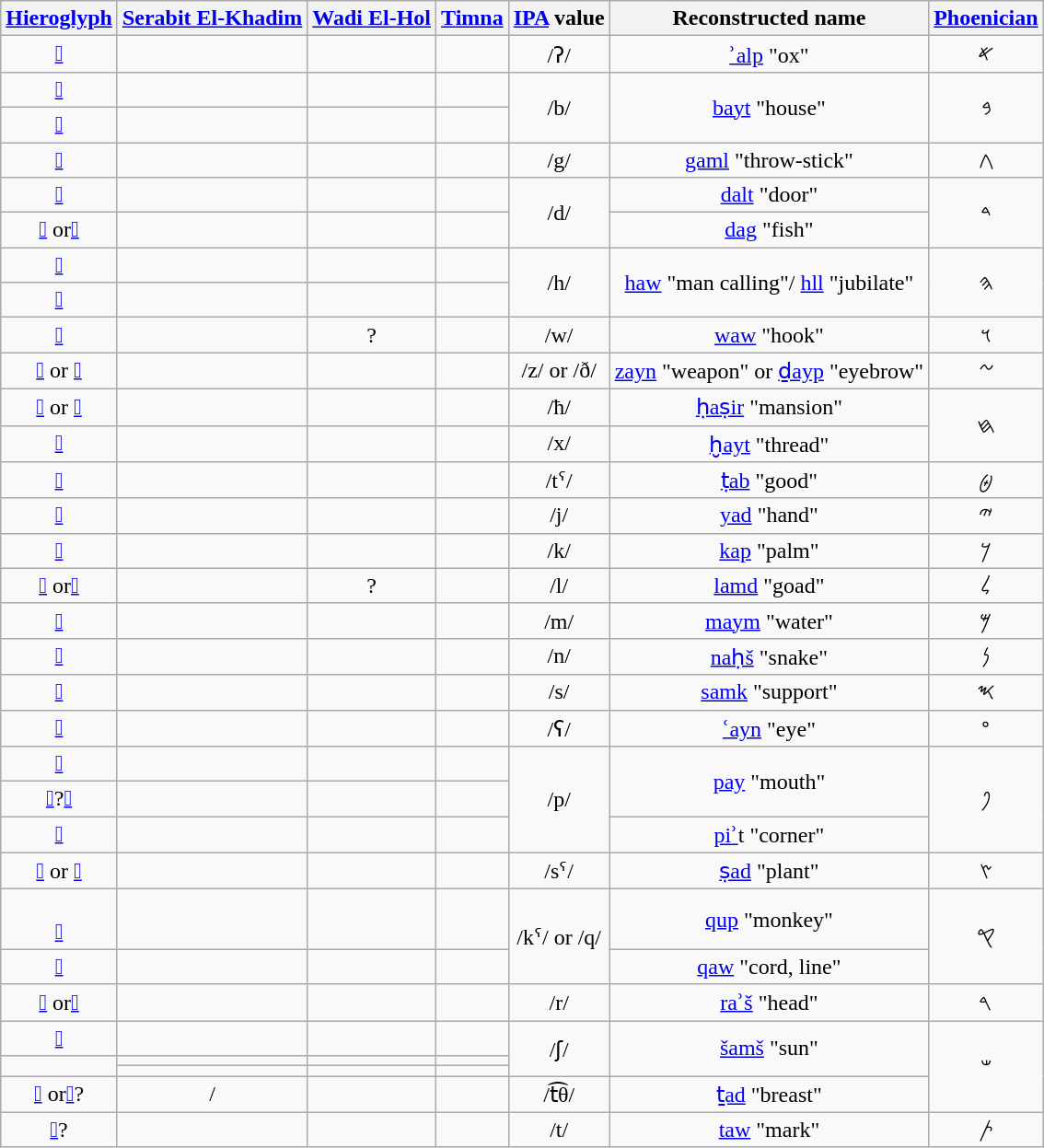<table class="wikitable" style="text-align: center;">
<tr>
<th><a href='#'>Hieroglyph</a></th>
<th><a href='#'>Serabit El-Khadim</a></th>
<th><a href='#'>Wadi El-Hol</a></th>
<th><a href='#'>Timna</a></th>
<th><a href='#'>IPA</a> value</th>
<th>Reconstructed name</th>
<th><a href='#'>Phoenician</a></th>
</tr>
<tr>
<td align="center"><a href='#'>𓃾</a></td>
<td align="center"></td>
<td></td>
<td></td>
<td>/ʔ/</td>
<td><a href='#'>ʾalp</a> "ox"</td>
<td>𐤀</td>
</tr>
<tr>
<td align="center"><a href='#'>𓉐</a></td>
<td align="center"></td>
<td></td>
<td></td>
<td rowspan="2">/b/</td>
<td rowspan="2"><a href='#'>bayt</a> "house"</td>
<td rowspan="2">𐤁</td>
</tr>
<tr>
<td align="center"><a href='#'>𓉔</a></td>
<td></td>
<td></td>
<td></td>
</tr>
<tr>
<td align="center"><a href='#'>𓌙</a></td>
<td align="center"></td>
<td></td>
<td></td>
<td>/g/</td>
<td><a href='#'>gaml</a> "throw-stick"</td>
<td>𐤂</td>
</tr>
<tr>
<td align="center"><a href='#'>𓉿</a></td>
<td align="center"></td>
<td></td>
<td></td>
<td rowspan="2">/d/</td>
<td><a href='#'>dalt</a> "door"</td>
<td rowspan="2">𐤃</td>
</tr>
<tr>
<td align="center"><a href='#'>𓆟</a> or<a href='#'>𓆡</a></td>
<td></td>
<td></td>
<td></td>
<td><a href='#'>dag</a> "fish"</td>
</tr>
<tr>
<td align="center"><a href='#'>𓀠</a></td>
<td align="center"></td>
<td></td>
<td></td>
<td rowspan="2">/h/</td>
<td rowspan="2"><a href='#'>haw</a> "man calling"/ <a href='#'>hll</a> "jubilate"</td>
<td rowspan="2">𐤄</td>
</tr>
<tr>
<td align="center"><a href='#'>𓀁</a></td>
<td></td>
<td></td>
<td></td>
</tr>
<tr>
<td align="center"><a href='#'>𓌉</a></td>
<td align="center"></td>
<td>?</td>
<td></td>
<td>/w/</td>
<td><a href='#'>waw</a> "hook"</td>
<td>𐤅</td>
</tr>
<tr>
<td align="center"><a href='#'>𓐅</a> or <a href='#'>𓂃</a></td>
<td align="center"></td>
<td></td>
<td align="center"></td>
<td>/z/ or /ð/</td>
<td><a href='#'>zayn</a> "weapon" or <a href='#'>ḏayp</a> "eyebrow"</td>
<td>𐤆</td>
</tr>
<tr>
<td align="center"><a href='#'>𓉗</a> or <a href='#'>𓉿</a></td>
<td align="center"></td>
<td></td>
<td></td>
<td>/ħ/</td>
<td><a href='#'>ḥaṣir</a> "mansion"</td>
<td rowspan="2">𐤇</td>
</tr>
<tr>
<td align="center"><a href='#'>𓎛</a></td>
<td align="center"></td>
<td></td>
<td></td>
<td>/x/</td>
<td><a href='#'>ḫayt</a> "thread"</td>
</tr>
<tr>
<td align="center"><a href='#'>𓄤</a></td>
<td align="center"></td>
<td></td>
<td></td>
<td>/tˤ/</td>
<td><a href='#'>ṭab</a> "good"</td>
<td>𐤈</td>
</tr>
<tr>
<td align="center"><a href='#'>𓂝</a></td>
<td align="center"> </td>
<td></td>
<td></td>
<td>/j/</td>
<td><a href='#'>yad</a> "hand"</td>
<td>𐤉</td>
</tr>
<tr>
<td align="center"><a href='#'>𓂧</a></td>
<td align="center"></td>
<td></td>
<td></td>
<td>/k/</td>
<td><a href='#'>kap</a> "palm"</td>
<td>𐤊</td>
</tr>
<tr>
<td align="center"><a href='#'>𓍢</a> or<a href='#'>𓋿</a></td>
<td align="center"> </td>
<td>?</td>
<td></td>
<td>/l/</td>
<td><a href='#'>lamd</a> "goad"</td>
<td>𐤋</td>
</tr>
<tr>
<td align="center"><a href='#'>𓈖</a></td>
<td align="center"></td>
<td></td>
<td></td>
<td>/m/</td>
<td><a href='#'>maym</a> "water"</td>
<td>𐤌</td>
</tr>
<tr>
<td align="center"><a href='#'>𓆓</a></td>
<td align="center"></td>
<td></td>
<td></td>
<td>/n/</td>
<td><a href='#'>naḥš</a> "snake"</td>
<td>𐤍</td>
</tr>
<tr>
<td align="center"><a href='#'>𓊽</a></td>
<td></td>
<td></td>
<td></td>
<td>/s/</td>
<td><a href='#'>samk</a> "support"</td>
<td>𐤎</td>
</tr>
<tr>
<td align="center"><a href='#'>𓁹</a></td>
<td align="center"></td>
<td></td>
<td></td>
<td>/ʕ/</td>
<td><a href='#'>ʿayn</a> "eye"</td>
<td>𐤏</td>
</tr>
<tr>
<td align="center"><a href='#'>𓂋</a></td>
<td></td>
<td></td>
<td></td>
<td rowspan="3">/p/</td>
<td rowspan="2"><a href='#'>pay</a> "mouth"</td>
<td rowspan="3">𐤐</td>
</tr>
<tr>
<td align="center"><a href='#'>𓂏</a>?<a href='#'>𓇳</a></td>
<td></td>
<td></td>
<td></td>
</tr>
<tr>
<td align="center"><a href='#'>𓊋</a></td>
<td align="center"></td>
<td></td>
<td></td>
<td><a href='#'>pi</a><a href='#'>ʾ</a>t "corner"</td>
</tr>
<tr>
<td align="center"><a href='#'>𓇑</a> or <a href='#'>𓇉</a></td>
<td align="center"></td>
<td></td>
<td></td>
<td>/sˤ/</td>
<td><a href='#'>ṣad</a> "plant"</td>
<td>𐤑</td>
</tr>
<tr>
<td align="center"><br><a href='#'>𓃻</a></td>
<td align="center"></td>
<td></td>
<td></td>
<td rowspan="2">/kˤ/ or /q/</td>
<td><a href='#'>qup</a> "monkey"</td>
<td rowspan="2">𐤒</td>
</tr>
<tr>
<td align="center"><a href='#'>𓎗</a></td>
<td></td>
<td></td>
<td></td>
<td><a href='#'>qaw</a> "cord, line"</td>
</tr>
<tr>
<td align="center"><a href='#'>𓁶</a> or<a href='#'>𓂉</a></td>
<td align="center"></td>
<td></td>
<td></td>
<td>/r/</td>
<td><a href='#'>raʾš</a> "head"</td>
<td>𐤓</td>
</tr>
<tr>
<td align="center"><a href='#'>𓇴</a></td>
<td></td>
<td></td>
<td></td>
<td rowspan="3">/ʃ/</td>
<td rowspan="3"><a href='#'>šamš</a> "sun"</td>
<td rowspan="4">𐤔</td>
</tr>
<tr>
<td rowspan="2"></td>
<td></td>
<td></td>
<td></td>
</tr>
<tr>
<td></td>
<td></td>
<td></td>
</tr>
<tr>
<td align="center"><a href='#'>𓌔</a> or<a href='#'>𓐮</a>?</td>
<td>/</td>
<td></td>
<td></td>
<td>/t͡θ/</td>
<td><a href='#'>ṯad</a> "breast"</td>
</tr>
<tr>
<td align="center"><a href='#'>𓏴</a>?</td>
<td align="center"></td>
<td></td>
<td></td>
<td>/t/</td>
<td><a href='#'>taw</a> "mark"</td>
<td>𐤕</td>
</tr>
</table>
